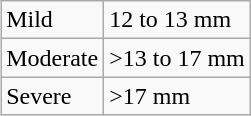<table class="wikitable" align="right">
<tr>
<td>Mild</td>
<td>12 to 13 mm</td>
</tr>
<tr>
<td>Moderate</td>
<td>>13 to 17 mm</td>
</tr>
<tr>
<td>Severe</td>
<td>>17 mm</td>
</tr>
</table>
